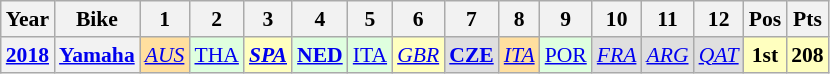<table class="wikitable" style="text-align:center; font-size:90%">
<tr>
<th>Year</th>
<th>Bike</th>
<th>1</th>
<th>2</th>
<th>3</th>
<th>4</th>
<th>5</th>
<th>6</th>
<th>7</th>
<th>8</th>
<th>9</th>
<th>10</th>
<th>11</th>
<th>12</th>
<th>Pos</th>
<th>Pts</th>
</tr>
<tr>
<th><a href='#'>2018</a></th>
<th><a href='#'>Yamaha</a></th>
<td style="background:#ffdf9f;"><em><a href='#'>AUS</a></em><br></td>
<td style="background:#dfffdf;"><a href='#'>THA</a><br></td>
<td style="background:#ffffbf;"><strong><em><a href='#'>SPA</a></em></strong><br></td>
<td style="background:#dfffdf;"><strong><a href='#'>NED</a></strong><br></td>
<td style="background:#dfffdf;"><a href='#'>ITA</a><br></td>
<td style="background:#ffffbf;"><em><a href='#'>GBR</a></em><br></td>
<td style="background:#dfdfdf;"><strong><a href='#'>CZE</a></strong><br></td>
<td style="background:#ffdf9f;"><em><a href='#'>ITA</a></em><br></td>
<td style="background:#dfffdf;"><a href='#'>POR</a><br></td>
<td style="background:#dfdfdf;"><em><a href='#'>FRA</a></em><br></td>
<td style="background:#dfdfdf;"><em><a href='#'>ARG</a></em><br></td>
<td style="background:#dfdfdf;"><em><a href='#'>QAT</a></em><br></td>
<th style="background:#ffffbf;">1st</th>
<th style="background:#ffffbf;">208</th>
</tr>
</table>
